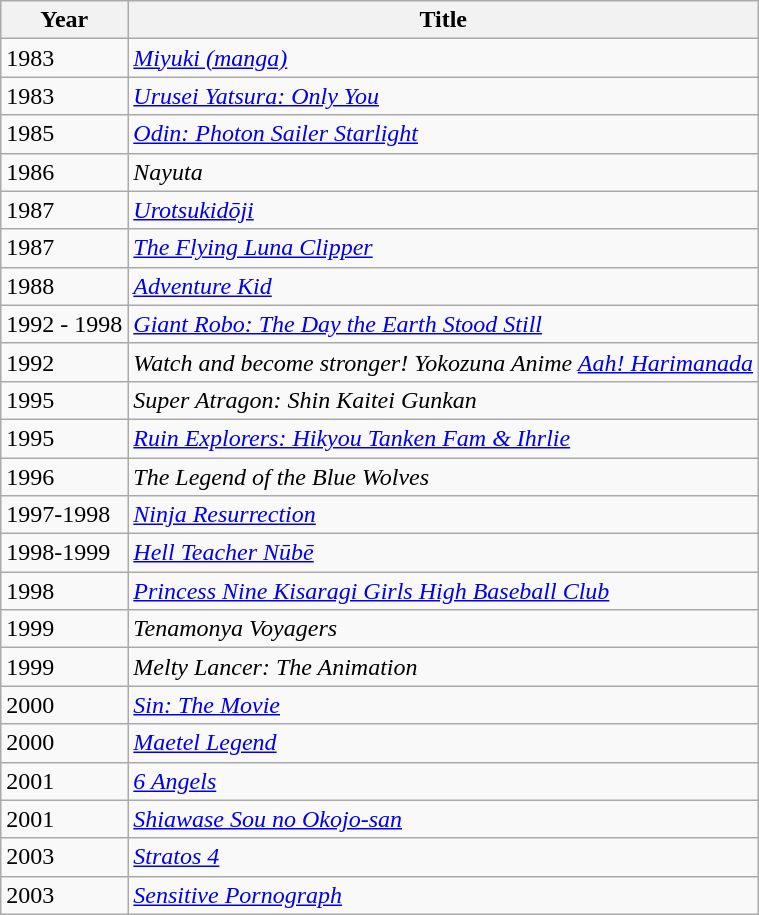<table class="wikitable">
<tr>
<th>Year</th>
<th>Title</th>
</tr>
<tr>
<td>1983</td>
<td><em><a href='#'>Miyuki (manga)</a></em></td>
</tr>
<tr>
<td>1983</td>
<td><em><a href='#'>Urusei Yatsura: Only You</a></em></td>
</tr>
<tr>
<td>1985</td>
<td><em><a href='#'>Odin: Photon Sailer Starlight</a></em></td>
</tr>
<tr>
<td>1986</td>
<td><em>Nayuta</em></td>
</tr>
<tr>
<td>1987</td>
<td><em><a href='#'>Urotsukidōji</a></em></td>
</tr>
<tr>
<td>1987</td>
<td><em><a href='#'>The Flying Luna Clipper</a></em></td>
</tr>
<tr>
<td>1988</td>
<td><em><a href='#'>Adventure Kid</a></em></td>
</tr>
<tr>
<td>1992 - 1998</td>
<td><em><a href='#'>Giant Robo: The Day the Earth Stood Still</a></em></td>
</tr>
<tr>
<td>1992</td>
<td><em> Watch and become stronger! Yokozuna Anime <a href='#'>Aah! Harimanada</a></em></td>
</tr>
<tr>
<td>1995</td>
<td><em>Super Atragon: Shin Kaitei Gunkan</em></td>
</tr>
<tr>
<td>1995</td>
<td><em><a href='#'>Ruin Explorers: Hikyou Tanken Fam & Ihrlie</a></em></td>
</tr>
<tr>
<td>1996</td>
<td><em>The Legend of the Blue Wolves</em></td>
</tr>
<tr>
<td>1997-1998</td>
<td><em><a href='#'>Ninja Resurrection</a></em></td>
</tr>
<tr>
<td>1998-1999</td>
<td><em><a href='#'>Hell Teacher Nūbē</a></em></td>
</tr>
<tr>
<td>1998</td>
<td><em><a href='#'>Princess Nine Kisaragi Girls High Baseball Club</a></em></td>
</tr>
<tr>
<td>1999</td>
<td><em>Tenamonya Voyagers</em></td>
</tr>
<tr>
<td>1999</td>
<td><em>Melty Lancer: The Animation</em></td>
</tr>
<tr>
<td>2000</td>
<td><em><a href='#'>Sin: The Movie</a></em></td>
</tr>
<tr>
<td>2000</td>
<td><em><a href='#'>Maetel Legend</a></em></td>
</tr>
<tr>
<td>2001</td>
<td><em><a href='#'>6 Angels</a></em></td>
</tr>
<tr>
<td>2001</td>
<td><em><a href='#'>Shiawase Sou no Okojo-san</a></em></td>
</tr>
<tr>
<td>2003</td>
<td><em><a href='#'>Stratos 4</a></em></td>
</tr>
<tr>
<td>2003</td>
<td><em><a href='#'>Sensitive Pornograph</a></em></td>
</tr>
</table>
